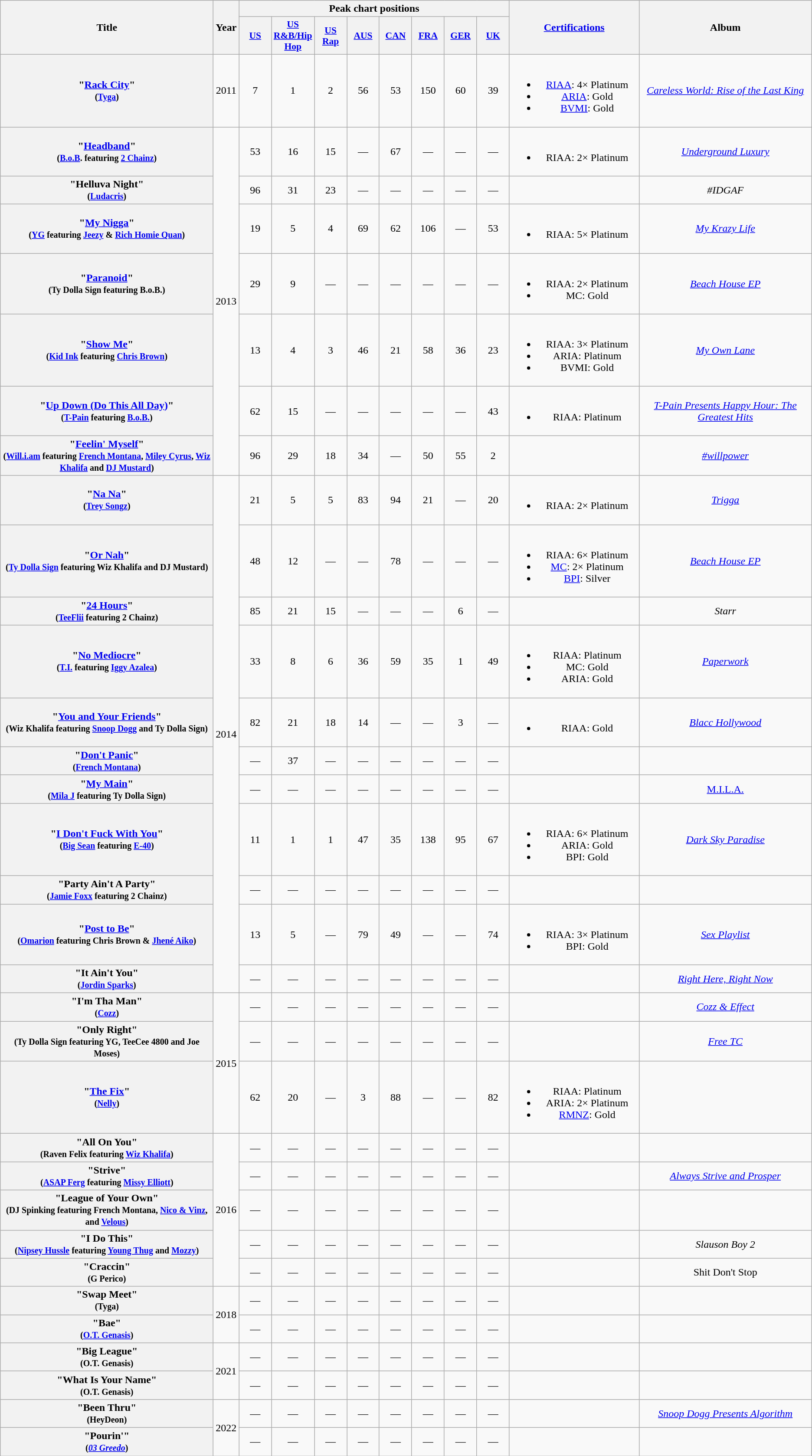<table class="wikitable plainrowheaders" style="text-align:center;">
<tr>
<th scope="col" rowspan="2" style="width:20em;">Title</th>
<th scope="col" rowspan="2">Year</th>
<th scope="col" colspan="8">Peak chart positions</th>
<th scope="col" rowspan="2" style="width:12em;"><a href='#'>Certifications</a></th>
<th scope="col" rowspan="2">Album</th>
</tr>
<tr>
<th scope="col" style="width:3em;font-size:90%;"><a href='#'>US</a></th>
<th scope="col" style="width:3em;font-size:90%;"><a href='#'>US R&B/Hip Hop</a></th>
<th scope="col" style="width:3em;font-size:90%;"><a href='#'>US Rap</a></th>
<th scope="col" style="width:3em;font-size:90%;"><a href='#'>AUS</a></th>
<th scope="col" style="width:3em;font-size:90%;"><a href='#'>CAN</a><br></th>
<th scope="col" style="width:3em;font-size:90%;"><a href='#'>FRA</a><br></th>
<th scope="col" style="width:3em;font-size:90%;"><a href='#'>GER</a></th>
<th scope="col" style="width:3em;font-size:90%;"><a href='#'>UK</a><br></th>
</tr>
<tr>
<th scope="row">"<a href='#'>Rack City</a>"<br><small>(<a href='#'>Tyga</a>)</small></th>
<td>2011<br></td>
<td>7</td>
<td>1</td>
<td>2</td>
<td>56</td>
<td>53</td>
<td>150</td>
<td>60</td>
<td>39</td>
<td><br><ul><li><a href='#'>RIAA</a>: 4× Platinum</li><li><a href='#'>ARIA</a>: Gold</li><li><a href='#'>BVMI</a>: Gold</li></ul></td>
<td><em><a href='#'>Careless World: Rise of the Last King</a></em></td>
</tr>
<tr>
<th scope="row">"<a href='#'>Headband</a>"<br><small>(<a href='#'>B.o.B</a>. featuring <a href='#'>2 Chainz</a>)</small></th>
<td rowspan="7">2013</td>
<td>53</td>
<td>16</td>
<td>15</td>
<td>—</td>
<td>67</td>
<td>—</td>
<td>—</td>
<td>—</td>
<td><br><ul><li>RIAA: 2× Platinum</li></ul></td>
<td><em><a href='#'>Underground Luxury</a></em></td>
</tr>
<tr>
<th scope="row">"Helluva Night"<br><small>(<a href='#'>Ludacris</a>)</small></th>
<td>96</td>
<td>31</td>
<td>23</td>
<td>—</td>
<td>—</td>
<td>—</td>
<td>—</td>
<td>—</td>
<td></td>
<td><em>#IDGAF</em></td>
</tr>
<tr>
<th scope="row">"<a href='#'>My Nigga</a>"<br><small>(<a href='#'>YG</a> featuring <a href='#'>Jeezy</a> & <a href='#'>Rich Homie Quan</a>)</small></th>
<td>19</td>
<td>5</td>
<td>4</td>
<td>69</td>
<td>62</td>
<td>106</td>
<td>—</td>
<td>53</td>
<td><br><ul><li>RIAA: 5× Platinum</li></ul></td>
<td><em><a href='#'>My Krazy Life</a></em></td>
</tr>
<tr>
<th scope="row">"<a href='#'>Paranoid</a>"<br><small>(Ty Dolla Sign featuring B.o.B.)</small></th>
<td>29</td>
<td>9</td>
<td>—</td>
<td>—</td>
<td>—</td>
<td>—</td>
<td>—</td>
<td>—</td>
<td><br><ul><li>RIAA: 2× Platinum</li><li>MC: Gold</li></ul></td>
<td><em><a href='#'>Beach House EP</a></em></td>
</tr>
<tr>
<th scope="row">"<a href='#'>Show Me</a>"<br><small>(<a href='#'>Kid Ink</a> featuring <a href='#'>Chris Brown</a>)</small></th>
<td>13</td>
<td>4</td>
<td>3</td>
<td>46</td>
<td>21</td>
<td>58</td>
<td>36</td>
<td>23</td>
<td><br><ul><li>RIAA: 3× Platinum</li><li>ARIA: Platinum</li><li>BVMI: Gold</li></ul></td>
<td><em><a href='#'>My Own Lane</a></em></td>
</tr>
<tr>
<th scope="row">"<a href='#'>Up Down (Do This All Day)</a>"<br><small>(<a href='#'>T-Pain</a> featuring <a href='#'>B.o.B.</a>)</small></th>
<td>62</td>
<td>15</td>
<td>—</td>
<td>—</td>
<td>—</td>
<td>—</td>
<td>—</td>
<td>43</td>
<td><br><ul><li>RIAA: Platinum</li></ul></td>
<td><em><a href='#'>T-Pain Presents Happy Hour: The Greatest Hits</a></em></td>
</tr>
<tr>
<th scope="row">"<a href='#'>Feelin' Myself</a>"<br><small>(<a href='#'>Will.i.am</a> featuring <a href='#'>French Montana</a>, <a href='#'>Miley Cyrus</a>, <a href='#'>Wiz Khalifa</a> and <a href='#'>DJ Mustard</a>)</small></th>
<td>96</td>
<td>29</td>
<td>18</td>
<td>34</td>
<td>—</td>
<td>50</td>
<td>55</td>
<td>2</td>
<td></td>
<td><em><a href='#'>#willpower</a></em></td>
</tr>
<tr>
<th scope="row">"<a href='#'>Na Na</a>"<br><small>(<a href='#'>Trey Songz</a>)</small></th>
<td rowspan="11">2014</td>
<td>21</td>
<td>5</td>
<td>5</td>
<td>83</td>
<td>94</td>
<td>21</td>
<td>—</td>
<td>20</td>
<td><br><ul><li>RIAA: 2× Platinum</li></ul></td>
<td><em><a href='#'>Trigga</a></em></td>
</tr>
<tr>
<th scope="row">"<a href='#'>Or Nah</a>"<br><small>(<a href='#'>Ty Dolla Sign</a> featuring Wiz Khalifa and DJ Mustard)</small></th>
<td>48</td>
<td>12</td>
<td>—</td>
<td>—</td>
<td>78</td>
<td>—</td>
<td>—</td>
<td>—</td>
<td><br><ul><li>RIAA: 6× Platinum</li><li><a href='#'>MC</a>: 2× Platinum</li><li><a href='#'>BPI</a>: Silver</li></ul></td>
<td><em><a href='#'>Beach House EP</a></em></td>
</tr>
<tr>
<th scope="row">"<a href='#'>24 Hours</a>"<br><small>(<a href='#'>TeeFlii</a> featuring 2 Chainz)</small></th>
<td>85</td>
<td>21</td>
<td>15</td>
<td>—</td>
<td>—</td>
<td>—</td>
<td>6</td>
<td>—</td>
<td></td>
<td><em>Starr</em></td>
</tr>
<tr>
<th scope="row">"<a href='#'>No Mediocre</a>"<br><small>(<a href='#'>T.I.</a> featuring <a href='#'>Iggy Azalea</a>)</small></th>
<td>33</td>
<td>8</td>
<td>6</td>
<td>36</td>
<td>59</td>
<td>35</td>
<td>1</td>
<td>49</td>
<td><br><ul><li>RIAA: Platinum</li><li>MC: Gold</li><li>ARIA: Gold</li></ul></td>
<td><em><a href='#'>Paperwork</a></em></td>
</tr>
<tr>
<th scope="row">"<a href='#'>You and Your Friends</a>"<br><small>(Wiz Khalifa featuring <a href='#'>Snoop Dogg</a> and Ty Dolla Sign)</small></th>
<td>82</td>
<td>21</td>
<td>18</td>
<td>14</td>
<td>—</td>
<td>—</td>
<td>3</td>
<td>—</td>
<td><br><ul><li>RIAA: Gold</li></ul></td>
<td><em><a href='#'>Blacc Hollywood</a></em></td>
</tr>
<tr>
<th scope="row">"<a href='#'>Don't Panic</a>"<br><small>(<a href='#'>French Montana</a>)</small></th>
<td>—</td>
<td>37</td>
<td>—</td>
<td>—</td>
<td>—</td>
<td>—</td>
<td>—</td>
<td>—</td>
<td></td>
<td></td>
</tr>
<tr>
<th scope="row">"<a href='#'>My Main</a>"<br><small>(<a href='#'>Mila J</a> featuring Ty Dolla Sign)</small></th>
<td>—</td>
<td>—</td>
<td>—</td>
<td>—</td>
<td>—</td>
<td>—</td>
<td>—</td>
<td>—</td>
<td></td>
<td><a href='#'>M.I.L.A.</a></td>
</tr>
<tr>
<th scope="row">"<a href='#'>I Don't Fuck With You</a>"<br><small>(<a href='#'>Big Sean</a> featuring <a href='#'>E-40</a>)</small></th>
<td>11</td>
<td>1</td>
<td>1</td>
<td>47</td>
<td>35</td>
<td>138</td>
<td>95</td>
<td>67</td>
<td><br><ul><li>RIAA: 6× Platinum</li><li>ARIA: Gold</li><li>BPI: Gold</li></ul></td>
<td><em><a href='#'>Dark Sky Paradise</a></em></td>
</tr>
<tr>
<th scope="row">"Party Ain't A Party"<br><small>(<a href='#'>Jamie Foxx</a> featuring 2 Chainz)</small></th>
<td>—</td>
<td>—</td>
<td>—</td>
<td>—</td>
<td>—</td>
<td>—</td>
<td>—</td>
<td>—</td>
<td></td>
<td></td>
</tr>
<tr>
<th scope="row">"<a href='#'>Post to Be</a>"<br><small>(<a href='#'>Omarion</a> featuring Chris Brown & <a href='#'>Jhené Aiko</a>)</small></th>
<td>13</td>
<td>5</td>
<td>—</td>
<td>79</td>
<td>49</td>
<td>—</td>
<td>—</td>
<td>74</td>
<td><br><ul><li>RIAA: 3× Platinum</li><li>BPI: Gold</li></ul></td>
<td><em><a href='#'>Sex Playlist</a></em></td>
</tr>
<tr>
<th scope="row">"It Ain't You"<br><small>(<a href='#'>Jordin Sparks</a>)</small></th>
<td>—</td>
<td>—</td>
<td>—</td>
<td>—</td>
<td>—</td>
<td>—</td>
<td>—</td>
<td>—</td>
<td></td>
<td><em><a href='#'>Right Here, Right Now</a></em></td>
</tr>
<tr>
<th scope="row">"I'm Tha Man"<br><small>(<a href='#'>Cozz</a>)</small></th>
<td rowspan="3">2015</td>
<td>—</td>
<td>—</td>
<td>—</td>
<td>—</td>
<td>—</td>
<td>—</td>
<td>—</td>
<td>—</td>
<td></td>
<td><em><a href='#'>Cozz & Effect</a></em></td>
</tr>
<tr>
<th scope="row">"Only Right"<br><small>(Ty Dolla Sign featuring YG, TeeCee 4800 and Joe Moses)</small></th>
<td>—</td>
<td>—</td>
<td>—</td>
<td>—</td>
<td>—</td>
<td>—</td>
<td>—</td>
<td>—</td>
<td></td>
<td><em><a href='#'>Free TC</a></em></td>
</tr>
<tr>
<th scope="row">"<a href='#'>The Fix</a>"<br><small>(<a href='#'>Nelly</a>)</small></th>
<td>62</td>
<td>20</td>
<td>—</td>
<td>3</td>
<td>88</td>
<td>—</td>
<td>—</td>
<td>82</td>
<td><br><ul><li>RIAA: Platinum</li><li>ARIA: 2× Platinum</li><li><a href='#'>RMNZ</a>: Gold</li></ul></td>
<td></td>
</tr>
<tr>
<th scope="row">"All On You"<br><small>(Raven Felix featuring <a href='#'>Wiz Khalifa</a>)</small></th>
<td rowspan="5">2016</td>
<td>—</td>
<td>—</td>
<td>—</td>
<td>—</td>
<td>—</td>
<td>—</td>
<td>—</td>
<td>—</td>
<td></td>
<td></td>
</tr>
<tr>
<th scope="row">"Strive"<br><small>(<a href='#'>ASAP Ferg</a> featuring <a href='#'>Missy Elliott</a>)</small></th>
<td>—</td>
<td>—</td>
<td>—</td>
<td>—</td>
<td>—</td>
<td>—</td>
<td>—</td>
<td>—</td>
<td></td>
<td><em><a href='#'>Always Strive and Prosper</a></em></td>
</tr>
<tr>
<th scope="row">"League of Your Own"<br><small>(DJ Spinking featuring French Montana, <a href='#'>Nico & Vinz</a>, and <a href='#'>Velous</a>)</small></th>
<td>—</td>
<td>—</td>
<td>—</td>
<td>—</td>
<td>—</td>
<td>—</td>
<td>—</td>
<td>—</td>
<td></td>
<td></td>
</tr>
<tr>
<th scope="row">"I Do This"<br><small>(<a href='#'>Nipsey Hussle</a> featuring <a href='#'>Young Thug</a> and <a href='#'>Mozzy</a>)</small></th>
<td>—</td>
<td>—</td>
<td>—</td>
<td>—</td>
<td>—</td>
<td>—</td>
<td>—</td>
<td>—</td>
<td></td>
<td><em>Slauson Boy 2</em></td>
</tr>
<tr>
<th scope="row">"Craccin"<br><small>(G Perico)</small></th>
<td>—</td>
<td>—</td>
<td>—</td>
<td>—</td>
<td>—</td>
<td>—</td>
<td>—</td>
<td>—</td>
<td></td>
<td>Shit Don't Stop</td>
</tr>
<tr>
<th scope="row">"Swap Meet"<br><small>(Tyga)</small></th>
<td rowspan="2">2018</td>
<td>—</td>
<td>—</td>
<td>—</td>
<td>—</td>
<td>—</td>
<td>—</td>
<td>—</td>
<td>—</td>
<td></td>
<td></td>
</tr>
<tr>
<th scope="row">"Bae"<br><small>(<a href='#'>O.T. Genasis</a>)</small></th>
<td>—</td>
<td>—</td>
<td>—</td>
<td>—</td>
<td>—</td>
<td>—</td>
<td>—</td>
<td>—</td>
<td></td>
</tr>
<tr>
<th scope="row">"Big League"<br><small>(O.T. Genasis)</small></th>
<td rowspan="2">2021</td>
<td>—</td>
<td>—</td>
<td>—</td>
<td>—</td>
<td>—</td>
<td>—</td>
<td>—</td>
<td>—</td>
<td></td>
<td></td>
</tr>
<tr>
<th scope="row">"What Is Your Name"<br><small>(O.T. Genasis)</small></th>
<td>—</td>
<td>—</td>
<td>—</td>
<td>—</td>
<td>—</td>
<td>—</td>
<td>—</td>
<td>—</td>
<td></td>
</tr>
<tr>
<th scope="row">"Been Thru"<br><small>(HeyDeon)</small></th>
<td rowspan="2">2022</td>
<td>—</td>
<td>—</td>
<td>—</td>
<td>—</td>
<td>—</td>
<td>—</td>
<td>—</td>
<td>—</td>
<td></td>
<td><em><a href='#'>Snoop Dogg Presents Algorithm</a></em></td>
</tr>
<tr>
<th scope="row">"Pourin'"<br><small>(<em><a href='#'>03 Greedo</a></em>)</small></th>
<td>—</td>
<td>—</td>
<td>—</td>
<td>—</td>
<td>—</td>
<td>—</td>
<td>—</td>
<td>—</td>
<td></td>
</tr>
</table>
